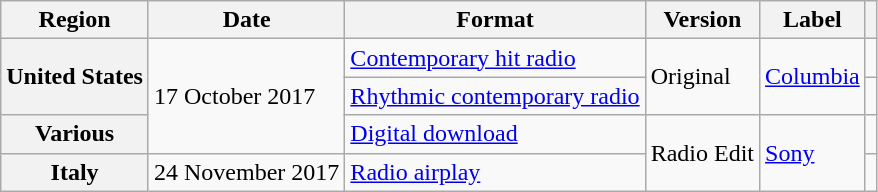<table class="wikitable plainrowheaders">
<tr>
<th scope="col">Region</th>
<th scope="col">Date</th>
<th scope="col">Format</th>
<th scope="col">Version</th>
<th scope="col">Label</th>
<th scope="col"></th>
</tr>
<tr>
<th scope="row" rowspan="2">United States</th>
<td rowspan="3">17 October 2017</td>
<td><a href='#'>Contemporary hit radio</a></td>
<td rowspan="2">Original</td>
<td rowspan="2"><a href='#'>Columbia</a></td>
<td></td>
</tr>
<tr>
<td><a href='#'>Rhythmic contemporary radio</a></td>
<td></td>
</tr>
<tr>
<th scope="row">Various</th>
<td><a href='#'>Digital download</a></td>
<td rowspan="2">Radio Edit</td>
<td rowspan="2"><a href='#'>Sony</a></td>
<td></td>
</tr>
<tr>
<th scope="row">Italy</th>
<td>24 November 2017</td>
<td><a href='#'>Radio airplay</a></td>
<td></td>
</tr>
</table>
